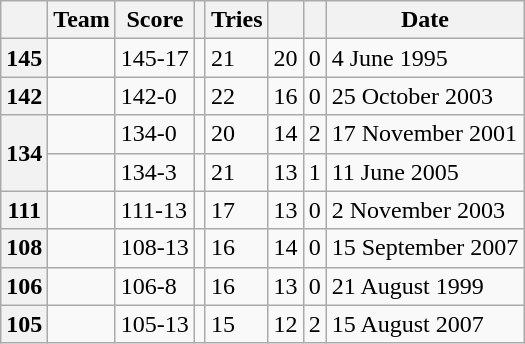<table class="wikitable sortable">
<tr>
<th></th>
<th>Team</th>
<th>Score</th>
<th></th>
<th>Tries</th>
<th></th>
<th></th>
<th>Date</th>
</tr>
<tr>
<th>145</th>
<td></td>
<td>145-17</td>
<td></td>
<td>21</td>
<td>20</td>
<td>0</td>
<td>4 June 1995</td>
</tr>
<tr>
<th>142</th>
<td></td>
<td>142-0</td>
<td></td>
<td>22</td>
<td>16</td>
<td>0</td>
<td>25 October 2003</td>
</tr>
<tr>
<th rowspan=2>134</th>
<td></td>
<td>134-0</td>
<td></td>
<td>20</td>
<td>14</td>
<td>2</td>
<td>17 November 2001</td>
</tr>
<tr>
<td></td>
<td>134-3</td>
<td></td>
<td>21</td>
<td>13</td>
<td>1</td>
<td>11 June 2005</td>
</tr>
<tr>
<th>111</th>
<td></td>
<td>111-13</td>
<td></td>
<td>17</td>
<td>13</td>
<td>0</td>
<td>2 November 2003</td>
</tr>
<tr>
<th>108</th>
<td></td>
<td>108-13</td>
<td></td>
<td>16</td>
<td>14</td>
<td>0</td>
<td>15 September 2007</td>
</tr>
<tr>
<th>106</th>
<td></td>
<td>106-8</td>
<td></td>
<td>16</td>
<td>13</td>
<td>0</td>
<td>21 August 1999</td>
</tr>
<tr>
<th>105</th>
<td></td>
<td>105-13</td>
<td></td>
<td>15</td>
<td>12</td>
<td>2</td>
<td>15 August 2007</td>
</tr>
</table>
